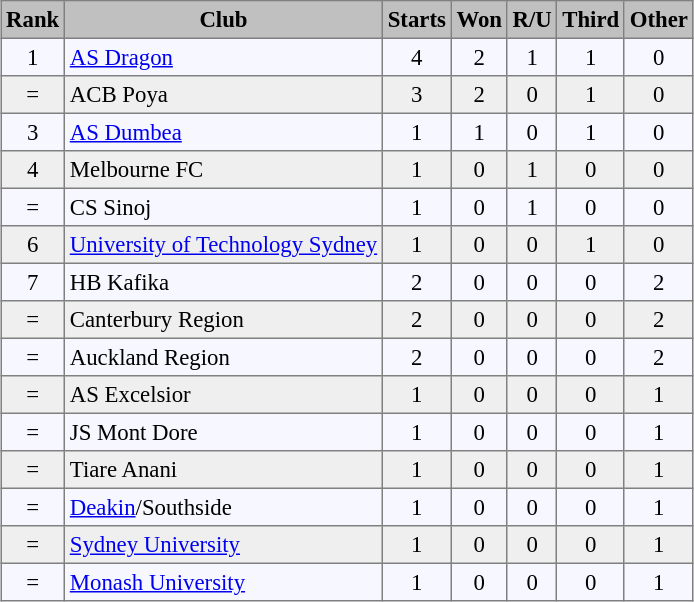<table align="center" bgcolor="#f7f8ff" cellpadding="3" cellspacing="0" border="1" style="font-size: 95%; border: gray solid 1px; border-collapse: collapse;text-align: center;">
<tr bgcolor="#CCCCCC" style="background-color: silver;">
<th>Rank</th>
<th>Club</th>
<th>Starts<small></small></th>
<th>Won <small></small></th>
<th>R/U <small></small></th>
<th>Third</th>
<th>Other</th>
</tr>
<tr>
<td>1</td>
<td align=left> <a href='#'>AS Dragon</a></td>
<td>4</td>
<td>2</td>
<td>1</td>
<td>1</td>
<td>0</td>
</tr>
<tr bgcolor="#EFEFEF">
<td>=</td>
<td align=left> ACB Poya</td>
<td>3</td>
<td>2</td>
<td>0</td>
<td>1</td>
<td>0</td>
</tr>
<tr>
<td>3</td>
<td align=left> <a href='#'>AS Dumbea</a></td>
<td>1</td>
<td>1</td>
<td>0</td>
<td>1</td>
<td>0</td>
</tr>
<tr bgcolor="#EFEFEF">
<td>4</td>
<td align=left> Melbourne FC</td>
<td>1</td>
<td>0</td>
<td>1</td>
<td>0</td>
<td>0</td>
</tr>
<tr>
<td>=</td>
<td align=left> CS Sinoj</td>
<td>1</td>
<td>0</td>
<td>1</td>
<td>0</td>
<td>0</td>
</tr>
<tr bgcolor="#EFEFEF">
<td>6</td>
<td align=left> <a href='#'>University of Technology Sydney</a></td>
<td>1</td>
<td>0</td>
<td>0</td>
<td>1</td>
<td>0</td>
</tr>
<tr>
<td>7</td>
<td align=left> HB Kafika</td>
<td>2</td>
<td>0</td>
<td>0</td>
<td>0</td>
<td>2</td>
</tr>
<tr bgcolor="#EFEFEF">
<td>=</td>
<td align=left> Canterbury Region</td>
<td>2</td>
<td>0</td>
<td>0</td>
<td>0</td>
<td>2</td>
</tr>
<tr>
<td>=</td>
<td align=left> Auckland Region</td>
<td>2</td>
<td>0</td>
<td>0</td>
<td>0</td>
<td>2</td>
</tr>
<tr bgcolor="#EFEFEF">
<td>=</td>
<td align=left> AS Excelsior</td>
<td>1</td>
<td>0</td>
<td>0</td>
<td>0</td>
<td>1</td>
</tr>
<tr>
<td>=</td>
<td align=left> JS Mont Dore</td>
<td>1</td>
<td>0</td>
<td>0</td>
<td>0</td>
<td>1</td>
</tr>
<tr bgcolor="#EFEFEF">
<td>=</td>
<td align=left> Tiare Anani</td>
<td>1</td>
<td>0</td>
<td>0</td>
<td>0</td>
<td>1</td>
</tr>
<tr>
<td>=</td>
<td align=left> <a href='#'>Deakin</a>/Southside</td>
<td>1</td>
<td>0</td>
<td>0</td>
<td>0</td>
<td>1</td>
</tr>
<tr bgcolor="#EFEFEF">
<td>=</td>
<td align=left> <a href='#'>Sydney University</a></td>
<td>1</td>
<td>0</td>
<td>0</td>
<td>0</td>
<td>1</td>
</tr>
<tr>
<td>=</td>
<td align=left> <a href='#'>Monash University</a></td>
<td>1</td>
<td>0</td>
<td>0</td>
<td>0</td>
<td>1</td>
</tr>
</table>
